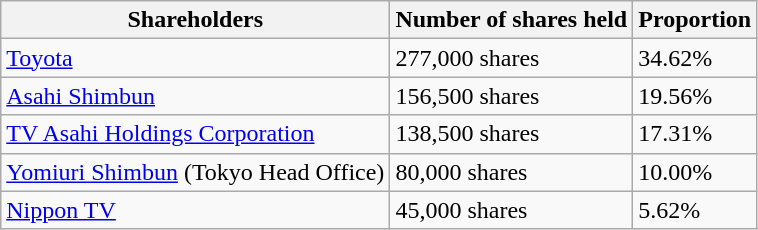<table class="wikitable">
<tr>
<th>Shareholders</th>
<th>Number of shares held</th>
<th>Proportion</th>
</tr>
<tr>
<td><a href='#'>Toyota</a></td>
<td>277,000 shares</td>
<td>34.62%</td>
</tr>
<tr>
<td><a href='#'>Asahi Shimbun</a></td>
<td>156,500 shares</td>
<td>19.56%</td>
</tr>
<tr>
<td><a href='#'>TV Asahi Holdings Corporation</a></td>
<td>138,500 shares</td>
<td>17.31%</td>
</tr>
<tr>
<td><a href='#'>Yomiuri Shimbun</a> (Tokyo Head Office)</td>
<td>80,000 shares</td>
<td>10.00%</td>
</tr>
<tr>
<td><a href='#'>Nippon TV</a></td>
<td>45,000 shares</td>
<td>5.62%</td>
</tr>
</table>
